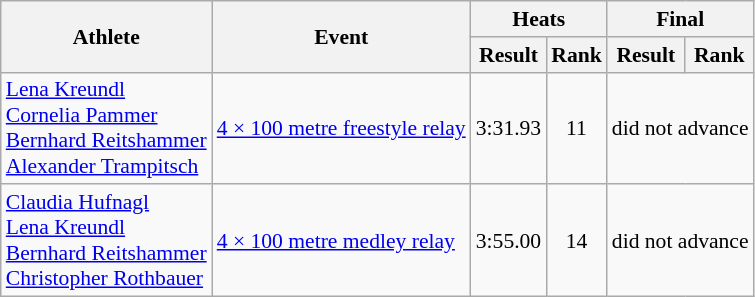<table class="wikitable" border="1" style="font-size:90%; text-align:center">
<tr>
<th rowspan="2">Athlete</th>
<th rowspan="2">Event</th>
<th colspan="2">Heats</th>
<th colspan="2">Final</th>
</tr>
<tr>
<th>Result</th>
<th>Rank</th>
<th>Result</th>
<th>Rank</th>
</tr>
<tr>
<td align="left"><a href='#'>Lena Kreundl</a><br><a href='#'>Cornelia Pammer</a><br><a href='#'>Bernhard Reitshammer</a><br><a href='#'>Alexander Trampitsch</a></td>
<td align="left"><a href='#'>4 × 100 metre freestyle relay</a></td>
<td>3:31.93</td>
<td>11</td>
<td colspan=2>did not advance</td>
</tr>
<tr>
<td align="left"><a href='#'>Claudia Hufnagl</a><br><a href='#'>Lena Kreundl</a><br><a href='#'>Bernhard Reitshammer</a><br><a href='#'>Christopher Rothbauer</a></td>
<td align="left"><a href='#'>4 × 100 metre medley relay</a></td>
<td>3:55.00</td>
<td>14</td>
<td colspan=2>did not advance</td>
</tr>
</table>
